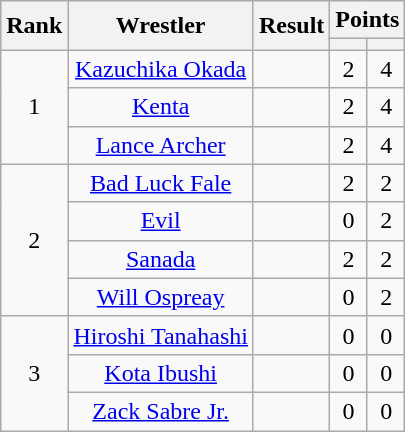<table class="wikitable mw-collapsible mw-collapsed" plainrowheaders sortable" style="text-align: center">
<tr>
<th scope="col" rowspan="2">Rank</th>
<th scope="col" rowspan="2">Wrestler</th>
<th scope="col" rowspan="2">Result</th>
<th scope="col" colspan="2">Points</th>
</tr>
<tr>
<th></th>
<th></th>
</tr>
<tr>
<td rowspan="3">1</td>
<td><a href='#'>Kazuchika Okada</a></td>
<td></td>
<td>2</td>
<td>4</td>
</tr>
<tr>
<td><a href='#'>Kenta</a></td>
<td></td>
<td>2</td>
<td>4</td>
</tr>
<tr>
<td><a href='#'>Lance Archer</a></td>
<td></td>
<td>2</td>
<td>4</td>
</tr>
<tr>
<td rowspan="4">2</td>
<td><a href='#'>Bad Luck Fale</a></td>
<td></td>
<td>2</td>
<td>2</td>
</tr>
<tr>
<td><a href='#'>Evil</a></td>
<td></td>
<td>0</td>
<td>2</td>
</tr>
<tr>
<td><a href='#'>Sanada</a></td>
<td></td>
<td>2</td>
<td>2</td>
</tr>
<tr>
<td><a href='#'>Will Ospreay</a></td>
<td></td>
<td>0</td>
<td>2</td>
</tr>
<tr>
<td rowspan="3">3</td>
<td><a href='#'>Hiroshi Tanahashi</a></td>
<td></td>
<td>0</td>
<td>0</td>
</tr>
<tr>
<td><a href='#'>Kota Ibushi</a></td>
<td></td>
<td>0</td>
<td>0</td>
</tr>
<tr>
<td><a href='#'>Zack Sabre Jr.</a></td>
<td></td>
<td>0</td>
<td>0</td>
</tr>
</table>
